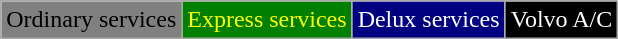<table class="wikitable">
<tr>
<td style="background:gray; color:black">Ordinary services</td>
<td style="background:green; color:yellow">Express services</td>
<td style="background:navy; color:white">Delux services</td>
<td style="background:black; color:white">Volvo A/C</td>
</tr>
</table>
